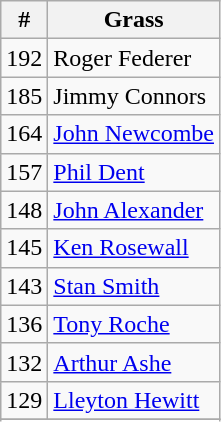<table class="wikitable" style="display:inline-table;">
<tr>
<th width=20>#</th>
<th>Grass</th>
</tr>
<tr>
<td>192</td>
<td> Roger Federer</td>
</tr>
<tr>
<td>185</td>
<td> Jimmy Connors</td>
</tr>
<tr>
<td>164</td>
<td> <a href='#'>John Newcombe</a></td>
</tr>
<tr>
<td>157</td>
<td> <a href='#'>Phil Dent</a></td>
</tr>
<tr>
<td>148</td>
<td> <a href='#'>John Alexander</a></td>
</tr>
<tr>
<td>145</td>
<td> <a href='#'>Ken Rosewall</a></td>
</tr>
<tr>
<td>143</td>
<td> <a href='#'>Stan Smith</a></td>
</tr>
<tr>
<td>136</td>
<td> <a href='#'>Tony Roche</a></td>
</tr>
<tr>
<td>132</td>
<td> <a href='#'>Arthur Ashe</a></td>
</tr>
<tr>
<td>129</td>
<td> <a href='#'>Lleyton Hewitt</a></td>
</tr>
<tr>
</tr>
<tr>
</tr>
</table>
